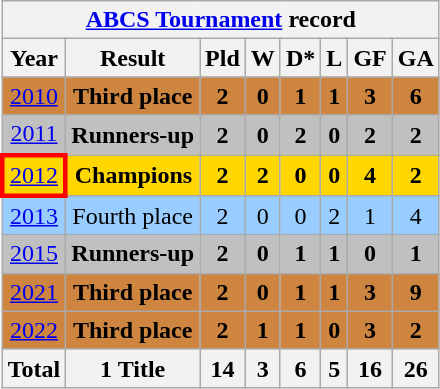<table class="wikitable" style="text-align: center;">
<tr>
<th colspan=8><a href='#'>ABCS Tournament</a> record</th>
</tr>
<tr>
<th>Year</th>
<th>Result</th>
<th>Pld</th>
<th>W</th>
<th>D*</th>
<th>L</th>
<th>GF</th>
<th>GA</th>
</tr>
<tr bgcolor=#CD853F>
<td> <a href='#'>2010</a></td>
<td><strong>Third place</strong></td>
<td><strong>2</strong></td>
<td><strong>0</strong></td>
<td><strong>1</strong></td>
<td><strong>1</strong></td>
<td><strong>3</strong></td>
<td><strong>6</strong></td>
</tr>
<tr bgcolor=silver>
<td> <a href='#'>2011</a></td>
<td><strong>Runners-up</strong></td>
<td><strong>2</strong></td>
<td><strong>0</strong></td>
<td><strong>2</strong></td>
<td><strong>0</strong></td>
<td><strong>2</strong></td>
<td><strong>2</strong></td>
</tr>
<tr bgcolor=gold>
<td style="border: 3px solid red"> <a href='#'>2012</a></td>
<td><strong>Champions</strong></td>
<td><strong>2</strong></td>
<td><strong>2</strong></td>
<td><strong>0</strong></td>
<td><strong>0</strong></td>
<td><strong>4</strong></td>
<td><strong>2</strong></td>
</tr>
<tr bgcolor=#9acdff>
<td> <a href='#'>2013</a></td>
<td>Fourth place</td>
<td>2</td>
<td>0</td>
<td>0</td>
<td>2</td>
<td>1</td>
<td>4</td>
</tr>
<tr bgcolor=silver>
<td> <a href='#'>2015</a></td>
<td><strong>Runners-up</strong></td>
<td><strong>2</strong></td>
<td><strong>0</strong></td>
<td><strong>1</strong></td>
<td><strong>1</strong></td>
<td><strong>0</strong></td>
<td><strong>1</strong></td>
</tr>
<tr bgcolor=#CD853F>
<td> <a href='#'>2021</a></td>
<td><strong>Third place</strong></td>
<td><strong>2</strong></td>
<td><strong>0</strong></td>
<td><strong>1</strong></td>
<td><strong>1</strong></td>
<td><strong>3</strong></td>
<td><strong>9</strong></td>
</tr>
<tr bgcolor=#CD853F>
<td> <a href='#'>2022</a></td>
<td><strong>Third place</strong></td>
<td><strong>2</strong></td>
<td><strong>1</strong></td>
<td><strong>1</strong></td>
<td><strong>0</strong></td>
<td><strong>3</strong></td>
<td><strong>2</strong></td>
</tr>
<tr>
<th>Total</th>
<th>1 Title</th>
<th>14</th>
<th>3</th>
<th>6</th>
<th>5</th>
<th>16</th>
<th>26</th>
</tr>
</table>
